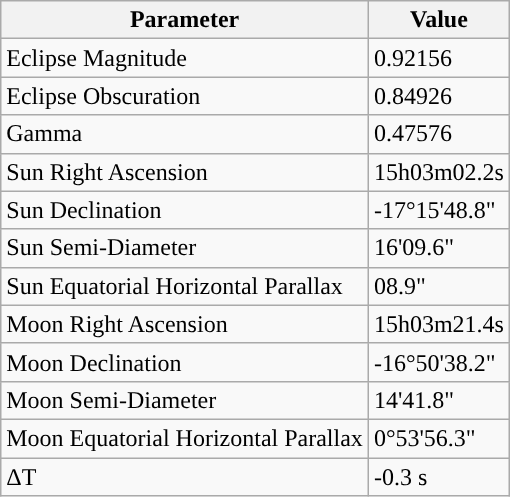<table class="wikitable">
<tr>
<th>Parameter</th>
<th>Value</th>
</tr>
<tr>
<td>Eclipse Magnitude</td>
<td>0.92156</td>
</tr>
<tr>
<td>Eclipse Obscuration</td>
<td>0.84926</td>
</tr>
<tr>
<td>Gamma</td>
<td>0.47576</td>
</tr>
<tr>
<td>Sun Right Ascension</td>
<td>15h03m02.2s</td>
</tr>
<tr>
<td>Sun Declination</td>
<td>-17°15'48.8"</td>
</tr>
<tr>
<td>Sun Semi-Diameter</td>
<td>16'09.6"</td>
</tr>
<tr>
<td>Sun Equatorial Horizontal Parallax</td>
<td>08.9"</td>
</tr>
<tr>
<td>Moon Right Ascension</td>
<td>15h03m21.4s</td>
</tr>
<tr>
<td>Moon Declination</td>
<td>-16°50'38.2"</td>
</tr>
<tr>
<td>Moon Semi-Diameter</td>
<td>14'41.8"</td>
</tr>
<tr>
<td>Moon Equatorial Horizontal Parallax</td>
<td>0°53'56.3"</td>
</tr>
<tr>
<td>ΔT</td>
<td>-0.3 s</td>
</tr>
</table>
